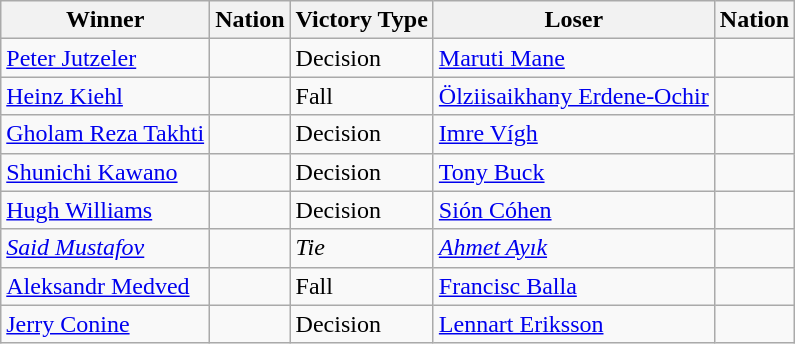<table class="wikitable sortable" style="text-align:left;">
<tr>
<th>Winner</th>
<th>Nation</th>
<th>Victory Type</th>
<th>Loser</th>
<th>Nation</th>
</tr>
<tr>
<td><a href='#'>Peter Jutzeler</a></td>
<td></td>
<td>Decision</td>
<td><a href='#'>Maruti Mane</a></td>
<td></td>
</tr>
<tr>
<td><a href='#'>Heinz Kiehl</a></td>
<td></td>
<td>Fall</td>
<td><a href='#'>Ölziisaikhany Erdene-Ochir</a></td>
<td></td>
</tr>
<tr>
<td><a href='#'>Gholam Reza Takhti</a></td>
<td></td>
<td>Decision</td>
<td><a href='#'>Imre Vígh</a></td>
<td></td>
</tr>
<tr>
<td><a href='#'>Shunichi Kawano</a></td>
<td></td>
<td>Decision</td>
<td><a href='#'>Tony Buck</a></td>
<td></td>
</tr>
<tr>
<td><a href='#'>Hugh Williams</a></td>
<td></td>
<td>Decision</td>
<td><a href='#'>Sión Cóhen</a></td>
<td></td>
</tr>
<tr style="font-style: italic">
<td><a href='#'>Said Mustafov</a></td>
<td></td>
<td>Tie</td>
<td><a href='#'>Ahmet Ayık</a></td>
<td></td>
</tr>
<tr>
<td><a href='#'>Aleksandr Medved</a></td>
<td></td>
<td>Fall</td>
<td><a href='#'>Francisc Balla</a></td>
<td></td>
</tr>
<tr>
<td><a href='#'>Jerry Conine</a></td>
<td></td>
<td>Decision</td>
<td><a href='#'>Lennart Eriksson</a></td>
<td></td>
</tr>
</table>
